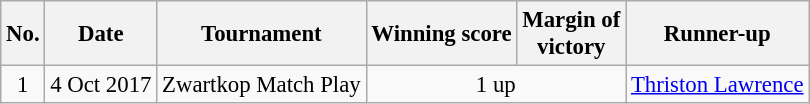<table class="wikitable" style="font-size:95%;">
<tr>
<th>No.</th>
<th>Date</th>
<th>Tournament</th>
<th>Winning score</th>
<th>Margin of<br>victory</th>
<th>Runner-up</th>
</tr>
<tr>
<td align=center>1</td>
<td align=right>4 Oct 2017</td>
<td>Zwartkop Match Play</td>
<td colspan=2 align=center>1 up</td>
<td> <a href='#'>Thriston Lawrence</a></td>
</tr>
</table>
